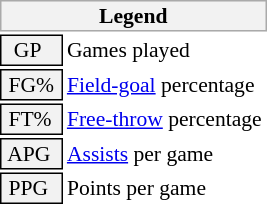<table class="toccolours" style="font-size: 90%; white-space: nowrap;">
<tr>
<th colspan="6" style="background:#f2f2f2; border:1px solid #aaa;">Legend</th>
</tr>
<tr>
<td style="background:#f2f2f2; border:1px solid black;">  GP</td>
<td>Games played</td>
</tr>
<tr>
<td style="background:#f2f2f2; border:1px solid black;"> FG% </td>
<td style="padding-right: 8px"><a href='#'>Field-goal</a> percentage</td>
</tr>
<tr>
<td style="background:#f2f2f2; border:1px solid black;"> FT% </td>
<td><a href='#'>Free-throw</a> percentage</td>
</tr>
<tr>
<td style="background:#f2f2f2; border:1px solid black;"> APG </td>
<td><a href='#'>Assists</a> per game</td>
</tr>
<tr>
<td style="background:#f2f2f2; border:1px solid black;"> PPG </td>
<td>Points per game</td>
</tr>
</table>
